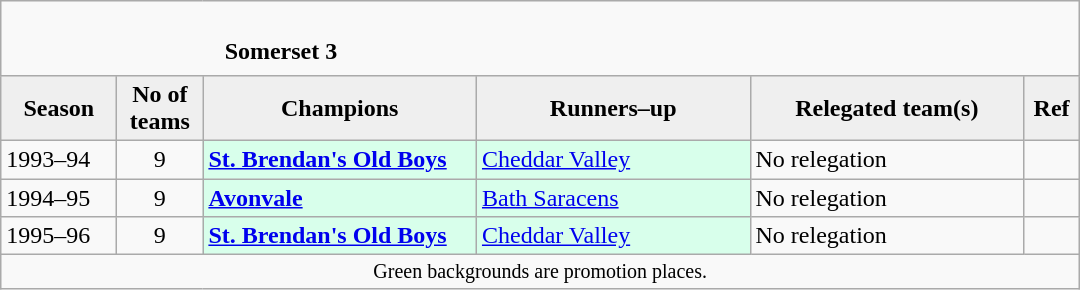<table class="wikitable" style="text-align: left;">
<tr>
<td colspan="11" cellpadding="0" cellspacing="0"><br><table border="0" style="width:100%;" cellpadding="0" cellspacing="0">
<tr>
<td style="width:20%; border:0;"></td>
<td style="border:0;"><strong>Somerset 3</strong></td>
<td style="width:20%; border:0;"></td>
</tr>
</table>
</td>
</tr>
<tr>
<th style="background:#efefef; width:70px;">Season</th>
<th style="background:#efefef; width:50px;">No of teams</th>
<th style="background:#efefef; width:175px;">Champions</th>
<th style="background:#efefef; width:175px;">Runners–up</th>
<th style="background:#efefef; width:175px;">Relegated team(s)</th>
<th style="background:#efefef; width:30px;">Ref</th>
</tr>
<tr align=left>
<td>1993–94</td>
<td style="text-align: center;">9</td>
<td style="background:#d8ffeb;"><strong><a href='#'>St. Brendan's Old Boys</a></strong></td>
<td style="background:#d8ffeb;"><a href='#'>Cheddar Valley</a></td>
<td>No relegation</td>
<td></td>
</tr>
<tr>
<td>1994–95</td>
<td style="text-align: center;">9</td>
<td style="background:#d8ffeb;"><strong><a href='#'>Avonvale</a></strong></td>
<td style="background:#d8ffeb;"><a href='#'>Bath Saracens</a></td>
<td>No relegation</td>
<td></td>
</tr>
<tr>
<td>1995–96</td>
<td style="text-align: center;">9</td>
<td style="background:#d8ffeb;"><strong><a href='#'>St. Brendan's Old Boys</a> </strong></td>
<td style="background:#d8ffeb;"><a href='#'>Cheddar Valley</a></td>
<td>No relegation</td>
<td></td>
</tr>
<tr>
<td colspan="15"  style="border:0; font-size:smaller; text-align:center;">Green backgrounds are promotion places.</td>
</tr>
</table>
